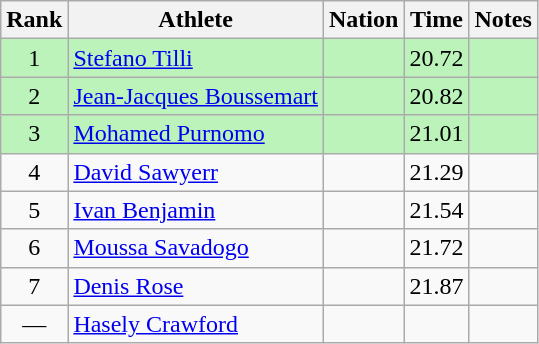<table class="wikitable sortable" style="text-align:center">
<tr>
<th>Rank</th>
<th>Athlete</th>
<th>Nation</th>
<th>Time</th>
<th>Notes</th>
</tr>
<tr style="background:#bbf3bb;">
<td>1</td>
<td align=left><a href='#'>Stefano Tilli</a></td>
<td align=left></td>
<td>20.72</td>
<td></td>
</tr>
<tr style="background:#bbf3bb;">
<td>2</td>
<td align=left><a href='#'>Jean-Jacques Boussemart</a></td>
<td align=left></td>
<td>20.82</td>
<td></td>
</tr>
<tr style="background:#bbf3bb;">
<td>3</td>
<td align=left><a href='#'>Mohamed Purnomo</a></td>
<td align=left></td>
<td>21.01</td>
<td></td>
</tr>
<tr>
<td>4</td>
<td align=left><a href='#'>David Sawyerr</a></td>
<td align=left></td>
<td>21.29</td>
<td></td>
</tr>
<tr>
<td>5</td>
<td align=left><a href='#'>Ivan Benjamin</a></td>
<td align=left></td>
<td>21.54</td>
<td></td>
</tr>
<tr>
<td>6</td>
<td align=left><a href='#'>Moussa Savadogo</a></td>
<td align=left></td>
<td>21.72</td>
<td></td>
</tr>
<tr>
<td>7</td>
<td align=left><a href='#'>Denis Rose</a></td>
<td align=left></td>
<td>21.87</td>
<td></td>
</tr>
<tr>
<td data-sort-value=8>—</td>
<td align=left><a href='#'>Hasely Crawford</a></td>
<td align=left></td>
<td data-sort-value=99.99></td>
<td></td>
</tr>
</table>
